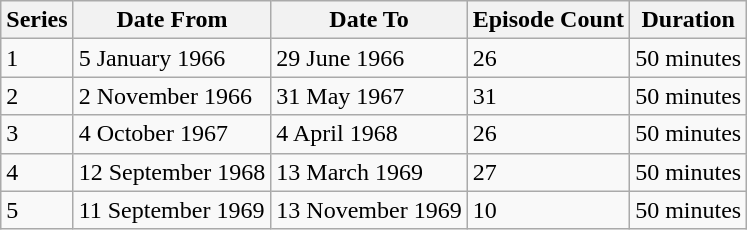<table class="wikitable">
<tr>
<th>Series</th>
<th>Date From</th>
<th>Date To</th>
<th>Episode Count</th>
<th>Duration</th>
</tr>
<tr>
<td>1</td>
<td>5 January 1966</td>
<td>29 June 1966</td>
<td>26</td>
<td>50 minutes</td>
</tr>
<tr>
<td>2</td>
<td>2 November 1966</td>
<td>31 May 1967</td>
<td>31</td>
<td>50 minutes</td>
</tr>
<tr>
<td>3</td>
<td>4 October 1967</td>
<td>4 April 1968</td>
<td>26</td>
<td>50 minutes</td>
</tr>
<tr>
<td>4</td>
<td>12 September 1968</td>
<td>13 March 1969</td>
<td>27</td>
<td>50 minutes</td>
</tr>
<tr>
<td>5</td>
<td>11 September 1969</td>
<td>13 November 1969</td>
<td>10</td>
<td>50 minutes</td>
</tr>
</table>
